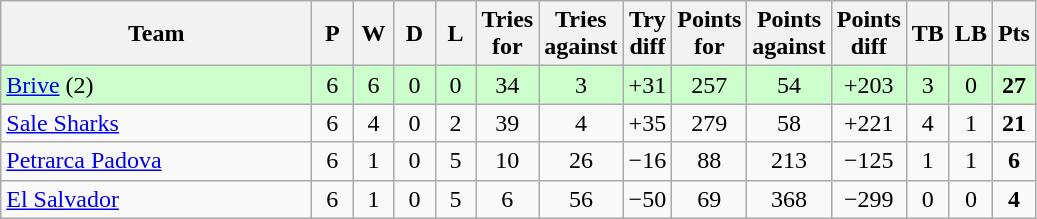<table class="wikitable" style="text-align: center;">
<tr>
<th width="200">Team</th>
<th width="20">P</th>
<th width="20">W</th>
<th width="20">D</th>
<th width="20">L</th>
<th width="20">Tries for</th>
<th width="20">Tries against</th>
<th width="20">Try diff</th>
<th width="20">Points for</th>
<th width="20">Points against</th>
<th width="25">Points diff</th>
<th width="20">TB</th>
<th width="20">LB</th>
<th width="20">Pts</th>
</tr>
<tr bgcolor=#ccffcc>
<td align=left> <a href='#'>Brive</a> (2)</td>
<td>6</td>
<td>6</td>
<td>0</td>
<td>0</td>
<td>34</td>
<td>3</td>
<td>+31</td>
<td>257</td>
<td>54</td>
<td>+203</td>
<td>3</td>
<td>0</td>
<td><strong>27</strong></td>
</tr>
<tr>
<td align=left> <a href='#'>Sale Sharks</a></td>
<td>6</td>
<td>4</td>
<td>0</td>
<td>2</td>
<td>39</td>
<td>4</td>
<td>+35</td>
<td>279</td>
<td>58</td>
<td>+221</td>
<td>4</td>
<td>1</td>
<td><strong>21</strong></td>
</tr>
<tr>
<td align=left> <a href='#'>Petrarca Padova</a></td>
<td>6</td>
<td>1</td>
<td>0</td>
<td>5</td>
<td>10</td>
<td>26</td>
<td>−16</td>
<td>88</td>
<td>213</td>
<td>−125</td>
<td>1</td>
<td>1</td>
<td><strong>6</strong></td>
</tr>
<tr>
<td align=left> <a href='#'>El Salvador</a></td>
<td>6</td>
<td>1</td>
<td>0</td>
<td>5</td>
<td>6</td>
<td>56</td>
<td>−50</td>
<td>69</td>
<td>368</td>
<td>−299</td>
<td>0</td>
<td>0</td>
<td><strong>4</strong></td>
</tr>
</table>
